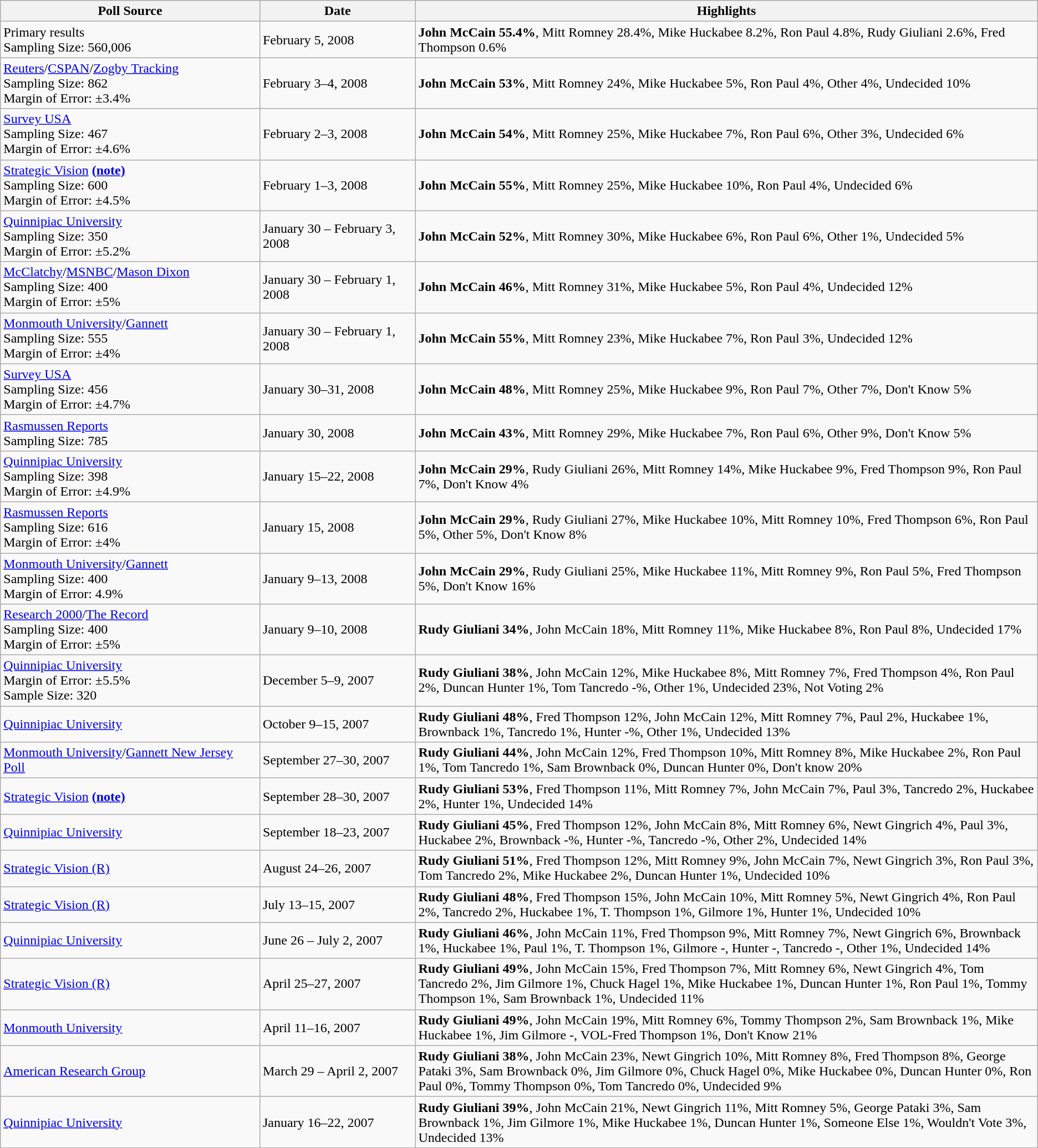<table class="wikitable sortable">
<tr>
<th width="25%">Poll Source</th>
<th width="15%">Date</th>
<th width="60%">Highlights</th>
</tr>
<tr>
<td>Primary results<br>Sampling Size: 560,006<br></td>
<td>February 5, 2008</td>
<td><strong>John McCain 55.4%</strong>, Mitt Romney 28.4%, Mike Huckabee 8.2%, Ron Paul 4.8%, Rudy Giuliani 2.6%, Fred Thompson 0.6%</td>
</tr>
<tr>
<td><a href='#'>Reuters</a>/<a href='#'>CSPAN</a>/<a href='#'>Zogby Tracking</a><br>Sampling Size: 862<br>
Margin of Error: ±3.4%</td>
<td>February 3–4, 2008</td>
<td><strong>John McCain 53%</strong>, Mitt Romney 24%, Mike Huckabee 5%, Ron Paul 4%, Other 4%, Undecided 10%</td>
</tr>
<tr>
<td><a href='#'>Survey USA</a><br>Sampling Size: 467<br>
Margin of Error: ±4.6%</td>
<td>February 2–3, 2008</td>
<td><strong>John McCain 54%</strong>, Mitt Romney 25%, Mike Huckabee 7%, Ron Paul 6%, Other 3%, Undecided 6%</td>
</tr>
<tr>
<td><a href='#'>Strategic Vision</a> <strong><a href='#'>(note)</a></strong><br>Sampling Size: 600<br>
Margin of Error: ±4.5%</td>
<td>February 1–3, 2008</td>
<td><strong>John McCain 55%</strong>, Mitt Romney 25%, Mike Huckabee 10%, Ron Paul 4%, Undecided 6%</td>
</tr>
<tr>
<td><a href='#'>Quinnipiac University</a><br>Sampling Size: 350<br>
Margin of Error: ±5.2%</td>
<td>January 30 – February 3, 2008</td>
<td><strong>John McCain 52%</strong>, Mitt Romney 30%, Mike Huckabee 6%, Ron Paul 6%, Other 1%, Undecided 5%</td>
</tr>
<tr>
<td><a href='#'>McClatchy</a>/<a href='#'>MSNBC</a>/<a href='#'>Mason Dixon</a><br>Sampling Size: 400<br>
Margin of Error: ±5%</td>
<td>January 30 – February 1, 2008</td>
<td><strong>John McCain 46%</strong>, Mitt Romney 31%, Mike Huckabee 5%, Ron Paul 4%, Undecided 12%</td>
</tr>
<tr>
<td><a href='#'>Monmouth University</a>/<a href='#'>Gannett</a><br>Sampling Size: 555<br>
Margin of Error: ±4%</td>
<td>January 30 – February 1, 2008</td>
<td><strong>John McCain 55%</strong>, Mitt Romney 23%, Mike Huckabee 7%, Ron Paul 3%, Undecided 12%</td>
</tr>
<tr>
<td><a href='#'>Survey USA</a><br>Sampling Size: 456<br>
Margin of Error: ±4.7%</td>
<td>January 30–31, 2008</td>
<td><strong>John McCain 48%</strong>, Mitt Romney 25%, Mike Huckabee 9%, Ron Paul 7%, Other 7%, Don't Know 5%</td>
</tr>
<tr>
<td><a href='#'>Rasmussen Reports</a><br>Sampling Size: 785<br></td>
<td>January 30, 2008</td>
<td><strong>John McCain 43%</strong>, Mitt Romney 29%, Mike Huckabee 7%, Ron Paul 6%, Other 9%, Don't Know 5%</td>
</tr>
<tr>
<td><a href='#'>Quinnipiac University</a><br>Sampling Size: 398<br>
Margin of Error: ±4.9%</td>
<td>January 15–22, 2008</td>
<td><strong>John McCain 29%</strong>, Rudy Giuliani 26%, Mitt Romney 14%, Mike Huckabee 9%, Fred Thompson 9%, Ron Paul 7%, Don't Know 4%</td>
</tr>
<tr>
<td><a href='#'>Rasmussen Reports</a><br>Sampling Size: 616<br>
Margin of Error: ±4%</td>
<td>January 15, 2008</td>
<td><strong>John McCain 29%</strong>, Rudy Giuliani 27%, Mike Huckabee 10%, Mitt Romney 10%, Fred Thompson 6%, Ron Paul 5%, Other 5%, Don't Know 8%</td>
</tr>
<tr>
<td><a href='#'>Monmouth University</a>/<a href='#'>Gannett</a><br>Sampling Size: 400<br>
Margin of Error: 4.9%</td>
<td>January 9–13, 2008</td>
<td><strong>John McCain 29%</strong>, Rudy Giuliani 25%, Mike Huckabee 11%, Mitt Romney 9%, Ron Paul 5%, Fred Thompson 5%, Don't Know 16%</td>
</tr>
<tr>
<td><a href='#'>Research 2000</a>/<a href='#'>The Record</a><br>Sampling Size: 400<br>
Margin of Error: ±5%</td>
<td>January 9–10, 2008</td>
<td><strong>Rudy Giuliani 34%</strong>, John McCain 18%, Mitt Romney 11%, Mike Huckabee 8%, Ron Paul 8%, Undecided 17%</td>
</tr>
<tr>
<td><a href='#'>Quinnipiac University</a><br>Margin of Error: ±5.5%<br>
Sample Size: 320</td>
<td>December 5–9, 2007</td>
<td><strong>Rudy Giuliani 38%</strong>, John McCain 12%, Mike Huckabee 8%, Mitt Romney 7%, Fred Thompson 4%, Ron Paul 2%, Duncan Hunter 1%, Tom Tancredo -%, Other 1%, Undecided 23%, Not Voting 2%</td>
</tr>
<tr>
<td><a href='#'>Quinnipiac University</a></td>
<td>October 9–15, 2007</td>
<td><strong>Rudy Giuliani 48%</strong>, Fred Thompson 12%, John McCain 12%, Mitt Romney 7%, Paul 2%, Huckabee 1%, Brownback 1%, Tancredo 1%, Hunter -%, Other 1%, Undecided 13%</td>
</tr>
<tr>
<td><a href='#'>Monmouth University</a>/<a href='#'>Gannett New Jersey Poll</a></td>
<td>September 27–30, 2007</td>
<td><strong>Rudy Giuliani 44%</strong>, John McCain 12%, Fred Thompson 10%, Mitt Romney 8%, Mike Huckabee 2%, Ron Paul 1%, Tom Tancredo 1%, Sam Brownback 0%, Duncan Hunter 0%, Don't know 20%</td>
</tr>
<tr>
<td><a href='#'>Strategic Vision</a> <strong><a href='#'>(note)</a></strong></td>
<td>September 28–30, 2007</td>
<td><strong>Rudy Giuliani 53%</strong>, Fred Thompson 11%, Mitt Romney 7%, John McCain 7%, Paul 3%, Tancredo 2%, Huckabee 2%, Hunter 1%, Undecided 14%</td>
</tr>
<tr>
<td><a href='#'>Quinnipiac University</a></td>
<td>September 18–23, 2007</td>
<td><strong>Rudy Giuliani 45%</strong>, Fred Thompson 12%, John McCain 8%, Mitt Romney 6%, Newt Gingrich 4%, Paul 3%, Huckabee 2%, Brownback -%, Hunter -%, Tancredo -%, Other 2%, Undecided 14%</td>
</tr>
<tr>
<td><a href='#'>Strategic Vision (R)</a></td>
<td>August 24–26, 2007</td>
<td><strong>Rudy Giuliani 51%</strong>, Fred Thompson 12%, Mitt Romney 9%, John McCain 7%, Newt Gingrich 3%, Ron Paul 3%, Tom Tancredo 2%, Mike Huckabee 2%, Duncan Hunter 1%, Undecided 10%</td>
</tr>
<tr>
<td><a href='#'>Strategic Vision (R)</a></td>
<td>July 13–15, 2007</td>
<td><strong>Rudy Giuliani 48%</strong>, Fred Thompson 15%, John McCain 10%, Mitt Romney 5%, Newt Gingrich 4%, Ron Paul 2%, Tancredo 2%, Huckabee 1%, T. Thompson 1%,  Gilmore 1%, Hunter 1%, Undecided 10%</td>
</tr>
<tr>
<td><a href='#'>Quinnipiac University</a></td>
<td>June 26 – July 2, 2007</td>
<td><strong>Rudy Giuliani 46%</strong>, John McCain 11%, Fred Thompson 9%, Mitt Romney 7%, Newt Gingrich 6%, Brownback 1%, Huckabee 1%, Paul 1%, T. Thompson 1%,  Gilmore -, Hunter -, Tancredo -, Other 1%, Undecided 14%</td>
</tr>
<tr>
<td><a href='#'>Strategic Vision (R)</a></td>
<td>April 25–27, 2007</td>
<td><strong>Rudy Giuliani 49%</strong>, John McCain 15%, Fred Thompson 7%, Mitt Romney 6%, Newt Gingrich 4%, Tom Tancredo 2%, Jim Gilmore 1%, Chuck Hagel 1%, Mike Huckabee 1%, Duncan Hunter 1%, Ron Paul 1%, Tommy Thompson 1%, Sam Brownback 1%, Undecided 11%</td>
</tr>
<tr>
<td><a href='#'>Monmouth University</a></td>
<td>April 11–16, 2007</td>
<td><strong>Rudy Giuliani 49%</strong>, John McCain 19%, Mitt Romney 6%, Tommy Thompson 2%, Sam Brownback 1%, Mike Huckabee 1%, Jim Gilmore -, VOL-Fred Thompson 1%, Don't Know 21%</td>
</tr>
<tr>
<td><a href='#'>American Research Group</a></td>
<td>March 29 – April 2, 2007</td>
<td><strong>Rudy Giuliani 38%</strong>, John McCain 23%, Newt Gingrich 10%, Mitt Romney 8%, Fred Thompson 8%, George Pataki 3%, Sam Brownback 0%, Jim Gilmore 0%, Chuck Hagel 0%, Mike Huckabee 0%, Duncan Hunter 0%, Ron Paul 0%, Tommy Thompson 0%, Tom Tancredo 0%, Undecided 9%</td>
</tr>
<tr>
<td><a href='#'>Quinnipiac University</a></td>
<td>January 16–22, 2007</td>
<td><strong>Rudy Giuliani 39%</strong>, John McCain 21%, Newt Gingrich 11%, Mitt Romney 5%, George Pataki 3%, Sam Brownback 1%, Jim Gilmore 1%, Mike Huckabee 1%, Duncan Hunter 1%, Someone Else 1%, Wouldn't Vote 3%, Undecided 13%</td>
</tr>
</table>
